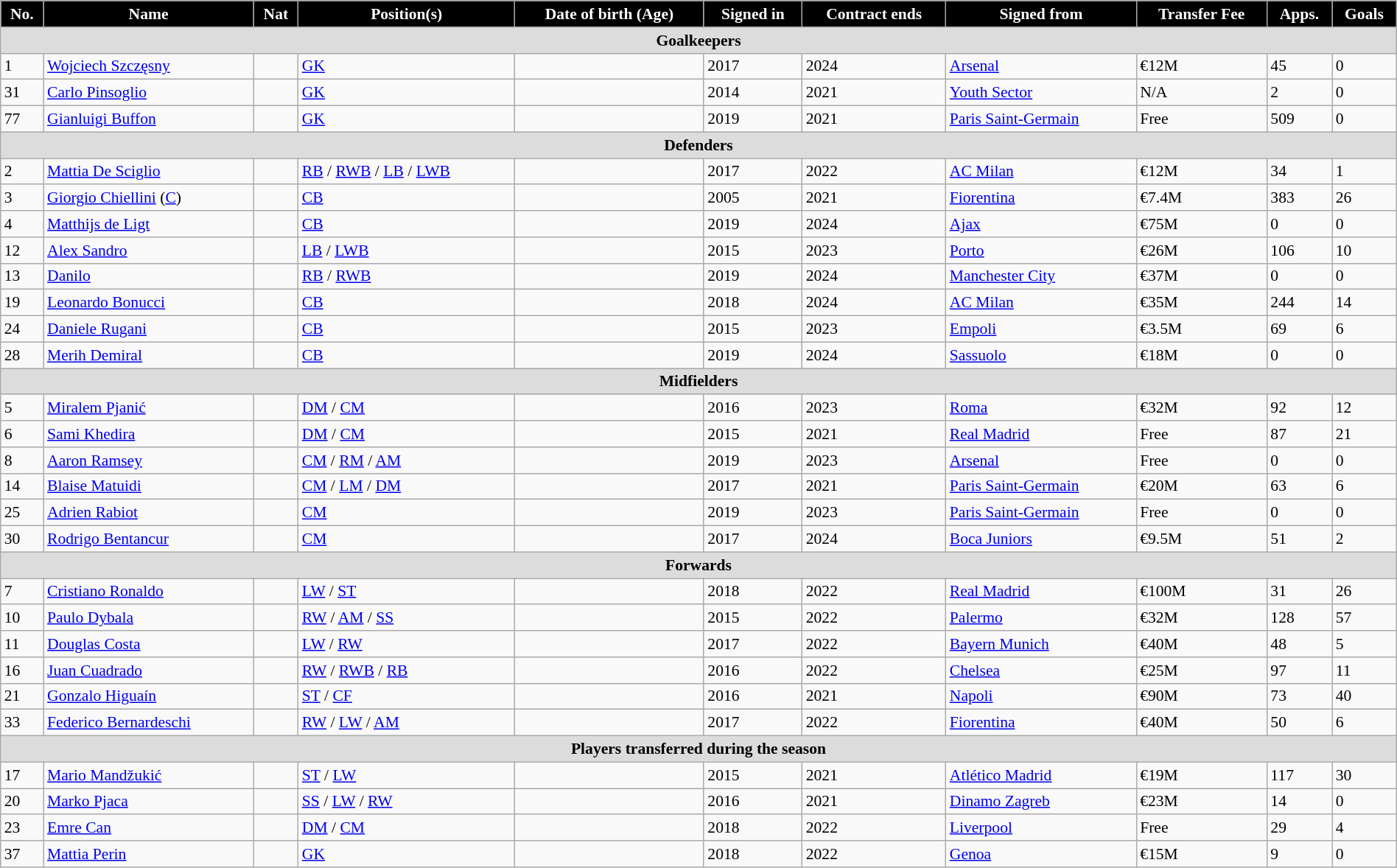<table class="wikitable" style="text-align:left; font-size:90%; width:100%;">
<tr>
<th style="background:#000; color:white; text-align:center;">No.</th>
<th style="background:#000; color:white; text-align:center;">Name</th>
<th style="background:#000; color:white; text-align:center;">Nat</th>
<th style="background:#000; color:white; text-align:center;">Position(s)</th>
<th style="background:#000; color:white; text-align:center;">Date of birth (Age)</th>
<th style="background:#000; color:white; text-align:center;">Signed in</th>
<th style="background:#000; color:white; text-align:center;">Contract ends</th>
<th style="background:#000; color:white; text-align:center;">Signed from</th>
<th style="background:#000; color:white; text-align:center;">Transfer Fee</th>
<th style="background:#000; color:white; text-align:center;">Apps.</th>
<th style="background:#000; color:white; text-align:center;">Goals</th>
</tr>
<tr>
<th colspan=11 style="background:#dcdcdc; text-align:center;">Goalkeepers</th>
</tr>
<tr>
<td>1</td>
<td><a href='#'>Wojciech Szczęsny</a></td>
<td></td>
<td><a href='#'>GK</a></td>
<td></td>
<td>2017</td>
<td>2024</td>
<td> <a href='#'>Arsenal</a></td>
<td>€12M</td>
<td>45</td>
<td>0</td>
</tr>
<tr>
<td>31</td>
<td><a href='#'>Carlo Pinsoglio</a></td>
<td></td>
<td><a href='#'>GK</a></td>
<td></td>
<td>2014</td>
<td>2021</td>
<td> <a href='#'>Youth Sector</a></td>
<td>N/A</td>
<td>2</td>
<td>0</td>
</tr>
<tr>
<td>77</td>
<td><a href='#'>Gianluigi Buffon</a></td>
<td></td>
<td><a href='#'>GK</a></td>
<td></td>
<td>2019</td>
<td>2021</td>
<td> <a href='#'>Paris Saint-Germain</a></td>
<td>Free</td>
<td>509</td>
<td>0</td>
</tr>
<tr>
<th colspan=11 style="background:#dcdcdc; text-align:center;">Defenders</th>
</tr>
<tr>
<td>2</td>
<td><a href='#'>Mattia De Sciglio</a></td>
<td></td>
<td><a href='#'>RB</a> / <a href='#'>RWB</a> / <a href='#'>LB</a> / <a href='#'>LWB</a></td>
<td></td>
<td>2017</td>
<td>2022</td>
<td> <a href='#'>AC Milan</a></td>
<td>€12M</td>
<td>34</td>
<td>1</td>
</tr>
<tr>
<td>3</td>
<td><a href='#'>Giorgio Chiellini</a> (<a href='#'>C</a>)</td>
<td></td>
<td><a href='#'>CB</a></td>
<td></td>
<td>2005</td>
<td>2021</td>
<td> <a href='#'>Fiorentina</a></td>
<td>€7.4M</td>
<td>383</td>
<td>26</td>
</tr>
<tr>
<td>4</td>
<td><a href='#'>Matthijs de Ligt</a></td>
<td></td>
<td><a href='#'>CB</a></td>
<td></td>
<td>2019</td>
<td>2024</td>
<td> <a href='#'>Ajax</a></td>
<td>€75M</td>
<td>0</td>
<td>0</td>
</tr>
<tr>
<td>12</td>
<td><a href='#'>Alex Sandro</a></td>
<td></td>
<td><a href='#'>LB</a> / <a href='#'>LWB</a></td>
<td></td>
<td>2015</td>
<td>2023</td>
<td> <a href='#'>Porto</a></td>
<td>€26M</td>
<td>106</td>
<td>10</td>
</tr>
<tr>
<td>13</td>
<td><a href='#'>Danilo</a></td>
<td></td>
<td><a href='#'>RB</a> / <a href='#'>RWB</a></td>
<td></td>
<td>2019</td>
<td>2024</td>
<td> <a href='#'>Manchester City</a></td>
<td>€37M</td>
<td>0</td>
<td>0</td>
</tr>
<tr>
<td>19</td>
<td><a href='#'>Leonardo Bonucci</a></td>
<td></td>
<td><a href='#'>CB</a></td>
<td></td>
<td>2018</td>
<td>2024</td>
<td> <a href='#'>AC Milan</a></td>
<td>€35M</td>
<td>244</td>
<td>14</td>
</tr>
<tr>
<td>24</td>
<td><a href='#'>Daniele Rugani</a></td>
<td></td>
<td><a href='#'>CB</a></td>
<td></td>
<td>2015</td>
<td>2023</td>
<td> <a href='#'>Empoli</a></td>
<td>€3.5M</td>
<td>69</td>
<td>6</td>
</tr>
<tr>
<td>28</td>
<td><a href='#'>Merih Demiral</a></td>
<td></td>
<td><a href='#'>CB</a></td>
<td></td>
<td>2019</td>
<td>2024</td>
<td> <a href='#'>Sassuolo</a></td>
<td>€18M</td>
<td>0</td>
<td>0</td>
</tr>
<tr>
<th colspan=11 style="background:#dcdcdc; text-align:center;">Midfielders</th>
</tr>
<tr>
<td>5</td>
<td><a href='#'>Miralem Pjanić</a></td>
<td></td>
<td><a href='#'>DM</a> / <a href='#'>CM</a></td>
<td></td>
<td>2016</td>
<td>2023</td>
<td> <a href='#'>Roma</a></td>
<td>€32M</td>
<td>92</td>
<td>12</td>
</tr>
<tr>
<td>6</td>
<td><a href='#'>Sami Khedira</a></td>
<td></td>
<td><a href='#'>DM</a> / <a href='#'>CM</a></td>
<td></td>
<td>2015</td>
<td>2021</td>
<td> <a href='#'>Real Madrid</a></td>
<td>Free</td>
<td>87</td>
<td>21</td>
</tr>
<tr>
<td>8</td>
<td><a href='#'>Aaron Ramsey</a></td>
<td></td>
<td><a href='#'>CM</a> /  <a href='#'>RM</a> / <a href='#'>AM</a></td>
<td></td>
<td>2019</td>
<td>2023</td>
<td> <a href='#'>Arsenal</a></td>
<td>Free</td>
<td>0</td>
<td>0</td>
</tr>
<tr>
<td>14</td>
<td><a href='#'>Blaise Matuidi</a></td>
<td></td>
<td><a href='#'>CM</a> / <a href='#'>LM</a> / <a href='#'>DM</a></td>
<td></td>
<td>2017</td>
<td>2021</td>
<td> <a href='#'>Paris Saint-Germain</a></td>
<td>€20M</td>
<td>63</td>
<td>6</td>
</tr>
<tr>
<td>25</td>
<td><a href='#'>Adrien Rabiot</a></td>
<td></td>
<td><a href='#'>CM</a></td>
<td></td>
<td>2019</td>
<td>2023</td>
<td> <a href='#'>Paris Saint-Germain</a></td>
<td>Free</td>
<td>0</td>
<td>0</td>
</tr>
<tr>
<td>30</td>
<td><a href='#'>Rodrigo Bentancur</a></td>
<td></td>
<td><a href='#'>CM</a></td>
<td></td>
<td>2017</td>
<td>2024</td>
<td> <a href='#'>Boca Juniors</a></td>
<td>€9.5M</td>
<td>51</td>
<td>2</td>
</tr>
<tr>
<th colspan=11 style="background:#dcdcdc; text-align:center;">Forwards</th>
</tr>
<tr>
<td>7</td>
<td><a href='#'>Cristiano Ronaldo</a></td>
<td></td>
<td><a href='#'>LW</a> / <a href='#'>ST</a></td>
<td></td>
<td>2018</td>
<td>2022</td>
<td> <a href='#'>Real Madrid</a></td>
<td>€100M</td>
<td>31</td>
<td>26</td>
</tr>
<tr>
<td>10</td>
<td><a href='#'>Paulo Dybala</a></td>
<td></td>
<td><a href='#'>RW</a> / <a href='#'>AM</a> / <a href='#'>SS</a></td>
<td></td>
<td>2015</td>
<td>2022</td>
<td> <a href='#'>Palermo</a></td>
<td>€32M</td>
<td>128</td>
<td>57</td>
</tr>
<tr>
<td>11</td>
<td><a href='#'>Douglas Costa</a></td>
<td></td>
<td><a href='#'>LW</a> / <a href='#'>RW</a></td>
<td></td>
<td>2017</td>
<td>2022</td>
<td> <a href='#'>Bayern Munich</a></td>
<td>€40M</td>
<td>48</td>
<td>5</td>
</tr>
<tr>
<td>16</td>
<td><a href='#'>Juan Cuadrado</a></td>
<td></td>
<td><a href='#'>RW</a> / <a href='#'>RWB</a> / <a href='#'>RB</a></td>
<td></td>
<td>2016</td>
<td>2022</td>
<td> <a href='#'>Chelsea</a></td>
<td>€25M</td>
<td>97</td>
<td>11</td>
</tr>
<tr>
<td>21</td>
<td><a href='#'>Gonzalo Higuaín</a></td>
<td></td>
<td><a href='#'>ST</a> / <a href='#'>CF</a></td>
<td></td>
<td>2016</td>
<td>2021</td>
<td> <a href='#'>Napoli</a></td>
<td>€90M</td>
<td>73</td>
<td>40</td>
</tr>
<tr>
<td>33</td>
<td><a href='#'>Federico Bernardeschi</a></td>
<td></td>
<td><a href='#'>RW</a> / <a href='#'>LW</a> / <a href='#'>AM</a></td>
<td></td>
<td>2017</td>
<td>2022</td>
<td> <a href='#'>Fiorentina</a></td>
<td>€40M</td>
<td>50</td>
<td>6</td>
</tr>
<tr>
<th colspan=11 style="background:#dcdcdc; text-align:center;">Players transferred during the season</th>
</tr>
<tr>
<td>17</td>
<td><a href='#'>Mario Mandžukić</a></td>
<td></td>
<td><a href='#'>ST</a> / <a href='#'>LW</a></td>
<td></td>
<td>2015</td>
<td>2021</td>
<td> <a href='#'>Atlético Madrid</a></td>
<td>€19M</td>
<td>117</td>
<td>30</td>
</tr>
<tr>
<td>20</td>
<td><a href='#'>Marko Pjaca</a></td>
<td></td>
<td><a href='#'>SS</a> / <a href='#'>LW</a> / <a href='#'>RW</a></td>
<td></td>
<td>2016</td>
<td>2021</td>
<td> <a href='#'>Dinamo Zagreb</a></td>
<td>€23M</td>
<td>14</td>
<td>0</td>
</tr>
<tr>
<td>23</td>
<td><a href='#'>Emre Can</a></td>
<td></td>
<td><a href='#'>DM</a> / <a href='#'>CM</a></td>
<td></td>
<td>2018</td>
<td>2022</td>
<td> <a href='#'>Liverpool</a></td>
<td>Free</td>
<td>29</td>
<td>4</td>
</tr>
<tr>
<td>37</td>
<td><a href='#'>Mattia Perin</a></td>
<td></td>
<td><a href='#'>GK</a></td>
<td></td>
<td>2018</td>
<td>2022</td>
<td> <a href='#'>Genoa</a></td>
<td>€15M</td>
<td>9</td>
<td>0</td>
</tr>
</table>
